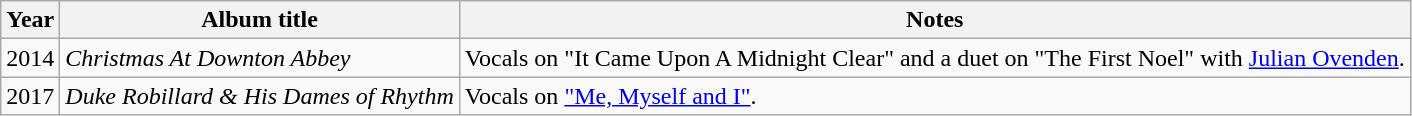<table class=wikitable>
<tr>
<th>Year</th>
<th>Album title</th>
<th>Notes</th>
</tr>
<tr>
<td>2014</td>
<td><em>Christmas At Downton Abbey</em></td>
<td>Vocals on "It Came Upon A Midnight Clear" and a duet on "The First Noel" with <a href='#'>Julian Ovenden</a>.</td>
</tr>
<tr>
<td>2017</td>
<td><em>Duke Robillard & His Dames of Rhythm</em></td>
<td>Vocals on <a href='#'>"Me, Myself and I"</a>.</td>
</tr>
</table>
